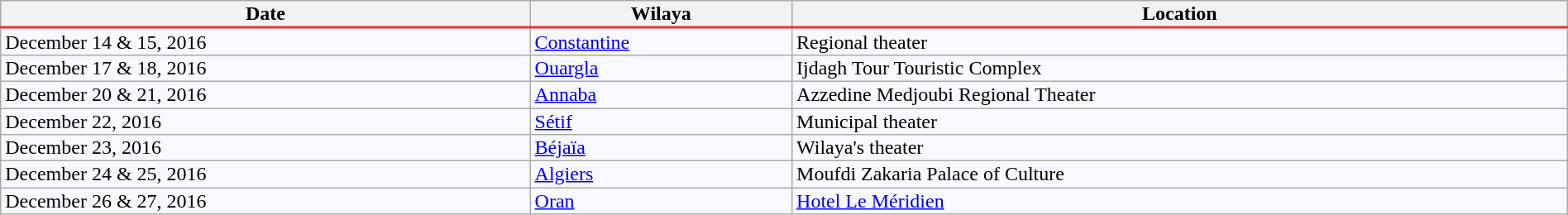<table class="wikitable" style="font-size: 100%;text-align:left; line-height:14px; background:#F8F8FF; width:100%;">
<tr style="border-bottom:solid 2px #EE313C;">
<th>Date</th>
<th>Wilaya</th>
<th>Location</th>
</tr>
<tr>
<td>December 14 & 15, 2016</td>
<td><a href='#'>Constantine</a></td>
<td>Regional theater</td>
</tr>
<tr>
<td>December 17 & 18, 2016</td>
<td><a href='#'>Ouargla</a></td>
<td>Ijdagh Tour Touristic Complex</td>
</tr>
<tr>
<td>December 20 & 21, 2016</td>
<td><a href='#'>Annaba</a></td>
<td>Azzedine Medjoubi Regional Theater</td>
</tr>
<tr>
<td>December 22, 2016</td>
<td><a href='#'>Sétif</a></td>
<td>Municipal theater</td>
</tr>
<tr>
<td>December 23, 2016</td>
<td><a href='#'>Béjaïa</a></td>
<td>Wilaya's theater</td>
</tr>
<tr>
<td>December 24 & 25, 2016</td>
<td><a href='#'>Algiers</a></td>
<td>Moufdi Zakaria Palace of Culture</td>
</tr>
<tr>
<td>December 26 & 27, 2016</td>
<td><a href='#'>Oran</a></td>
<td><a href='#'>Hotel Le Méridien</a></td>
</tr>
</table>
